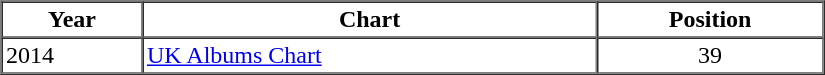<table border=1 cellspacing=0 cellpadding=2 width="550px">
<tr>
<th>Year</th>
<th>Chart</th>
<th>Position</th>
</tr>
<tr>
<td>2014</td>
<td><a href='#'>UK Albums Chart</a></td>
<td align="center">39</td>
</tr>
<tr>
</tr>
</table>
